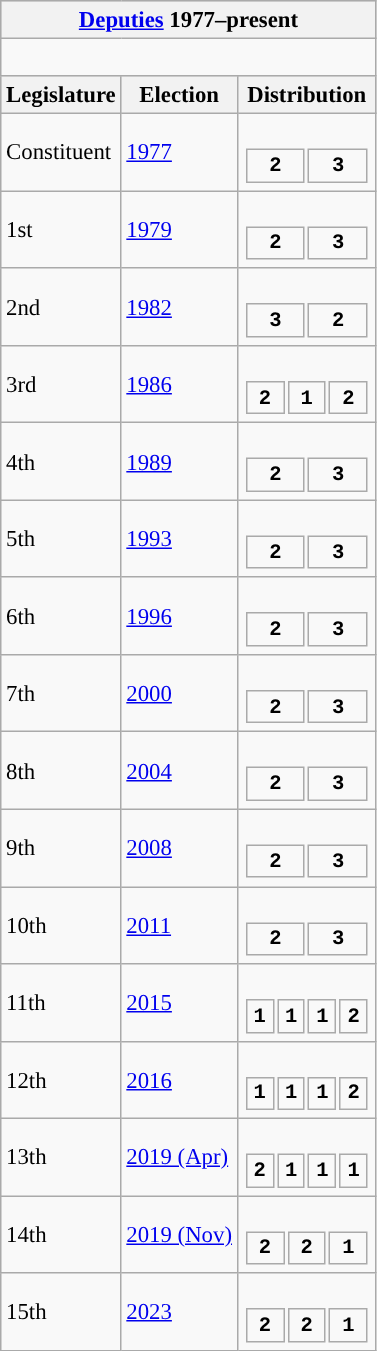<table class="wikitable" style="font-size:95%;">
<tr bgcolor="#CCCCCC">
<th colspan="3"><a href='#'>Deputies</a> 1977–present</th>
</tr>
<tr>
<td colspan="3"><br>











</td>
</tr>
<tr bgcolor="#CCCCCC">
<th>Legislature</th>
<th>Election</th>
<th>Distribution</th>
</tr>
<tr>
<td>Constituent</td>
<td><a href='#'>1977</a></td>
<td><br><table style="width:6.25em; font-size:90%; text-align:center; font-family:Courier New;">
<tr style="font-weight:bold">
<td style="background:">2</td>
<td style="background:">3</td>
</tr>
</table>
</td>
</tr>
<tr>
<td>1st</td>
<td><a href='#'>1979</a></td>
<td><br><table style="width:6.25em; font-size:90%; text-align:center; font-family:Courier New;">
<tr style="font-weight:bold">
<td style="background:">2</td>
<td style="background:">3</td>
</tr>
</table>
</td>
</tr>
<tr>
<td>2nd</td>
<td><a href='#'>1982</a></td>
<td><br><table style="width:6.25em; font-size:90%; text-align:center; font-family:Courier New;">
<tr style="font-weight:bold">
<td style="background:">3</td>
<td style="background:">2</td>
</tr>
</table>
</td>
</tr>
<tr>
<td>3rd</td>
<td><a href='#'>1986</a></td>
<td><br><table style="width:6.25em; font-size:90%; text-align:center; font-family:Courier New;">
<tr style="font-weight:bold">
<td style="background:">2</td>
<td style="background:">1</td>
<td style="background:">2</td>
</tr>
</table>
</td>
</tr>
<tr>
<td>4th</td>
<td><a href='#'>1989</a></td>
<td><br><table style="width:6.25em; font-size:90%; text-align:center; font-family:Courier New;">
<tr style="font-weight:bold">
<td style="background:">2</td>
<td style="background:">3</td>
</tr>
</table>
</td>
</tr>
<tr>
<td>5th</td>
<td><a href='#'>1993</a></td>
<td><br><table style="width:6.25em; font-size:90%; text-align:center; font-family:Courier New;">
<tr style="font-weight:bold">
<td style="background:">2</td>
<td style="background:">3</td>
</tr>
</table>
</td>
</tr>
<tr>
<td>6th</td>
<td><a href='#'>1996</a></td>
<td><br><table style="width:6.25em; font-size:90%; text-align:center; font-family:Courier New;">
<tr style="font-weight:bold">
<td style="background:">2</td>
<td style="background:">3</td>
</tr>
</table>
</td>
</tr>
<tr>
<td>7th</td>
<td><a href='#'>2000</a></td>
<td><br><table style="width:6.25em; font-size:90%; text-align:center; font-family:Courier New;">
<tr style="font-weight:bold">
<td style="background:">2</td>
<td style="background:">3</td>
</tr>
</table>
</td>
</tr>
<tr>
<td>8th</td>
<td><a href='#'>2004</a></td>
<td><br><table style="width:6.25em; font-size:90%; text-align:center; font-family:Courier New;">
<tr style="font-weight:bold">
<td style="background:">2</td>
<td style="background:">3</td>
</tr>
</table>
</td>
</tr>
<tr>
<td>9th</td>
<td><a href='#'>2008</a></td>
<td><br><table style="width:6.25em; font-size:90%; text-align:center; font-family:Courier New;">
<tr style="font-weight:bold">
<td style="background:">2</td>
<td style="background:">3</td>
</tr>
</table>
</td>
</tr>
<tr>
<td>10th</td>
<td><a href='#'>2011</a></td>
<td><br><table style="width:6.25em; font-size:90%; text-align:center; font-family:Courier New;">
<tr style="font-weight:bold">
<td style="background:">2</td>
<td style="background:">3</td>
</tr>
</table>
</td>
</tr>
<tr>
<td>11th</td>
<td><a href='#'>2015</a></td>
<td><br><table style="width:6.25em; font-size:90%; text-align:center; font-family:Courier New;">
<tr style="font-weight:bold">
<td style="background:">1</td>
<td style="background:">1</td>
<td style="background:">1</td>
<td style="background:">2</td>
</tr>
</table>
</td>
</tr>
<tr>
<td>12th</td>
<td><a href='#'>2016</a></td>
<td><br><table style="width:6.25em; font-size:90%; text-align:center; font-family:Courier New;">
<tr style="font-weight:bold">
<td style="background:">1</td>
<td style="background:">1</td>
<td style="background:">1</td>
<td style="background:">2</td>
</tr>
</table>
</td>
</tr>
<tr>
<td>13th</td>
<td><a href='#'>2019 (Apr)</a></td>
<td><br><table style="width:6.25em; font-size:90%; text-align:center; font-family:Courier New;">
<tr style="font-weight:bold">
<td style="background:">2</td>
<td style="background:">1</td>
<td style="background:">1</td>
<td style="background:">1</td>
</tr>
</table>
</td>
</tr>
<tr>
<td>14th</td>
<td><a href='#'>2019 (Nov)</a></td>
<td><br><table style="width:6.25em; font-size:90%; text-align:center; font-family:Courier New;">
<tr style="font-weight:bold">
<td style="background:">2</td>
<td style="background:">2</td>
<td style="background:">1</td>
</tr>
</table>
</td>
</tr>
<tr>
<td>15th</td>
<td><a href='#'>2023</a></td>
<td><br><table style="width:6.25em; font-size:90%; text-align:center; font-family:Courier New;">
<tr style="font-weight:bold">
<td style="background:">2</td>
<td style="background:">2</td>
<td style="background:">1</td>
</tr>
</table>
</td>
</tr>
</table>
